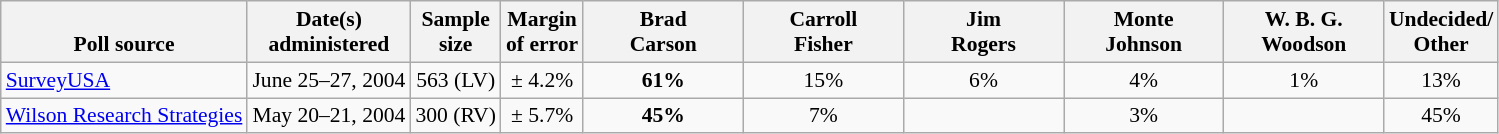<table class="wikitable" style="font-size:90%;text-align:center;">
<tr style="vertical-align:bottom">
<th>Poll source</th>
<th>Date(s)<br>administered</th>
<th>Sample<br>size</th>
<th>Margin<br>of error</th>
<th style="width:100px;">Brad<br>Carson</th>
<th style="width:100px;">Carroll<br>Fisher</th>
<th style="width:100px;">Jim<br>Rogers</th>
<th style="width:100px;">Monte<br>Johnson</th>
<th style="width:100px;">W. B. G.<br>Woodson</th>
<th>Undecided/<br>Other</th>
</tr>
<tr>
<td style="text-align:left;"><a href='#'>SurveyUSA</a></td>
<td>June 25–27, 2004</td>
<td>563 (LV)</td>
<td>± 4.2%</td>
<td><strong>61%</strong></td>
<td>15%</td>
<td>6%</td>
<td>4%</td>
<td>1%</td>
<td>13%</td>
</tr>
<tr>
<td style="text-align:left;"><a href='#'>Wilson Research Strategies</a></td>
<td>May 20–21, 2004</td>
<td>300 (RV)</td>
<td>± 5.7%</td>
<td><strong>45%</strong></td>
<td>7%</td>
<td></td>
<td>3%</td>
<td></td>
<td>45%</td>
</tr>
</table>
